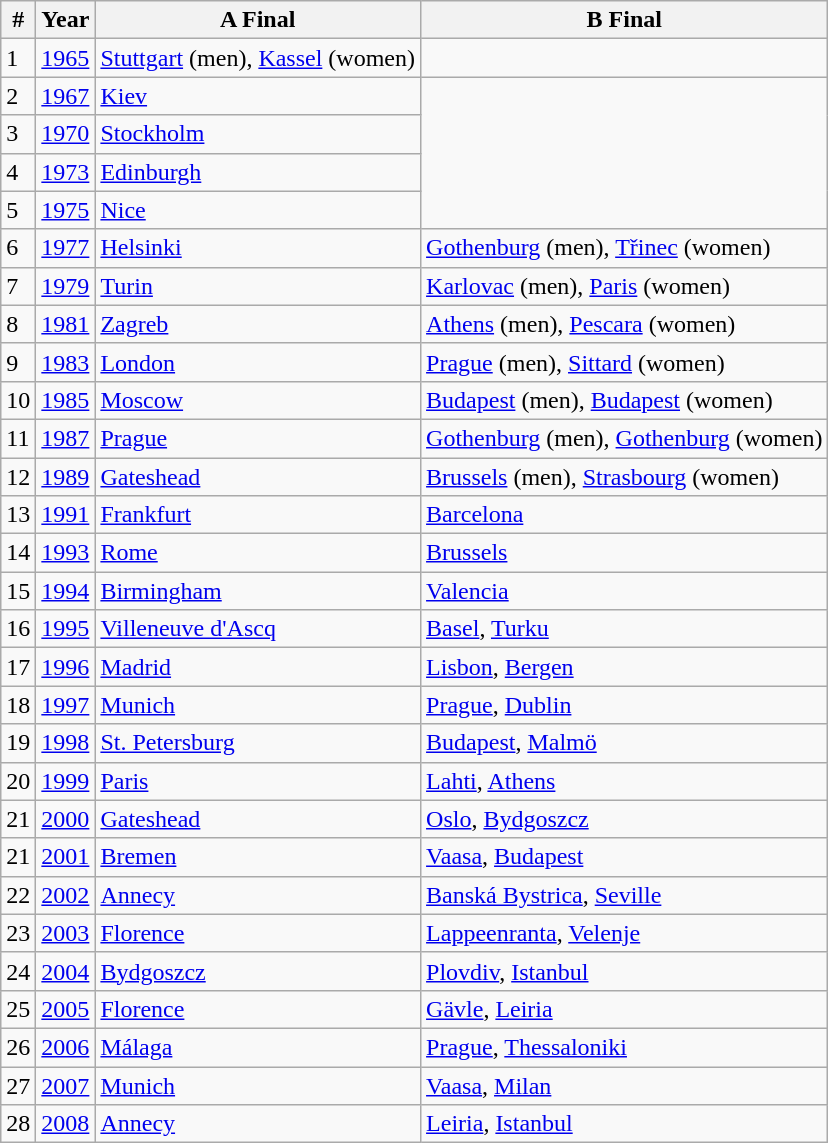<table class="wikitable">
<tr>
<th>#</th>
<th>Year</th>
<th>A Final</th>
<th>B Final</th>
</tr>
<tr>
<td>1</td>
<td><a href='#'>1965</a></td>
<td> <a href='#'>Stuttgart</a> (men), <a href='#'>Kassel</a> (women)</td>
<td colspan=5></td>
</tr>
<tr>
<td>2</td>
<td><a href='#'>1967</a></td>
<td> <a href='#'>Kiev</a></td>
</tr>
<tr>
<td>3</td>
<td><a href='#'>1970</a></td>
<td> <a href='#'>Stockholm</a></td>
</tr>
<tr>
<td>4</td>
<td><a href='#'>1973</a></td>
<td> <a href='#'>Edinburgh</a></td>
</tr>
<tr>
<td>5</td>
<td><a href='#'>1975</a></td>
<td> <a href='#'>Nice</a></td>
</tr>
<tr>
<td>6</td>
<td><a href='#'>1977</a></td>
<td> <a href='#'>Helsinki</a></td>
<td> <a href='#'>Gothenburg</a> (men),  <a href='#'>Třinec</a> (women)</td>
</tr>
<tr>
<td>7</td>
<td><a href='#'>1979</a></td>
<td> <a href='#'>Turin</a></td>
<td> <a href='#'>Karlovac</a> (men),  <a href='#'>Paris</a> (women)</td>
</tr>
<tr>
<td>8</td>
<td><a href='#'>1981</a></td>
<td> <a href='#'>Zagreb</a></td>
<td> <a href='#'>Athens</a> (men),  <a href='#'>Pescara</a> (women)</td>
</tr>
<tr>
<td>9</td>
<td><a href='#'>1983</a></td>
<td> <a href='#'>London</a></td>
<td> <a href='#'>Prague</a> (men),  <a href='#'>Sittard</a> (women)</td>
</tr>
<tr>
<td>10</td>
<td><a href='#'>1985</a></td>
<td> <a href='#'>Moscow</a></td>
<td> <a href='#'>Budapest</a> (men),  <a href='#'>Budapest</a> (women)</td>
</tr>
<tr>
<td>11</td>
<td><a href='#'>1987</a></td>
<td> <a href='#'>Prague</a></td>
<td> <a href='#'>Gothenburg</a> (men),  <a href='#'>Gothenburg</a> (women)</td>
</tr>
<tr>
<td>12</td>
<td><a href='#'>1989</a></td>
<td> <a href='#'>Gateshead</a></td>
<td> <a href='#'>Brussels</a> (men),  <a href='#'>Strasbourg</a> (women)</td>
</tr>
<tr>
<td>13</td>
<td><a href='#'>1991</a></td>
<td> <a href='#'>Frankfurt</a></td>
<td> <a href='#'>Barcelona</a></td>
</tr>
<tr>
<td>14</td>
<td><a href='#'>1993</a></td>
<td> <a href='#'>Rome</a></td>
<td> <a href='#'>Brussels</a></td>
</tr>
<tr>
<td>15</td>
<td><a href='#'>1994</a></td>
<td> <a href='#'>Birmingham</a></td>
<td> <a href='#'>Valencia</a></td>
</tr>
<tr>
<td>16</td>
<td><a href='#'>1995</a></td>
<td> <a href='#'>Villeneuve d'Ascq</a></td>
<td> <a href='#'>Basel</a>,  <a href='#'>Turku</a></td>
</tr>
<tr>
<td>17</td>
<td><a href='#'>1996</a></td>
<td> <a href='#'>Madrid</a></td>
<td> <a href='#'>Lisbon</a>,  <a href='#'>Bergen</a></td>
</tr>
<tr>
<td>18</td>
<td><a href='#'>1997</a></td>
<td> <a href='#'>Munich</a></td>
<td> <a href='#'>Prague</a>,  <a href='#'>Dublin</a></td>
</tr>
<tr>
<td>19</td>
<td><a href='#'>1998</a></td>
<td> <a href='#'>St. Petersburg</a></td>
<td> <a href='#'>Budapest</a>,  <a href='#'>Malmö</a></td>
</tr>
<tr>
<td>20</td>
<td><a href='#'>1999</a></td>
<td> <a href='#'>Paris</a></td>
<td> <a href='#'>Lahti</a>,  <a href='#'>Athens</a></td>
</tr>
<tr>
<td>21</td>
<td><a href='#'>2000</a></td>
<td> <a href='#'>Gateshead</a></td>
<td> <a href='#'>Oslo</a>,  <a href='#'>Bydgoszcz</a></td>
</tr>
<tr>
<td>21</td>
<td><a href='#'>2001</a></td>
<td> <a href='#'>Bremen</a></td>
<td> <a href='#'>Vaasa</a>,  <a href='#'>Budapest</a></td>
</tr>
<tr>
<td>22</td>
<td><a href='#'>2002</a></td>
<td> <a href='#'>Annecy</a></td>
<td> <a href='#'>Banská Bystrica</a>,  <a href='#'>Seville</a></td>
</tr>
<tr>
<td>23</td>
<td><a href='#'>2003</a></td>
<td> <a href='#'>Florence</a></td>
<td> <a href='#'>Lappeenranta</a>,  <a href='#'>Velenje</a></td>
</tr>
<tr>
<td>24</td>
<td><a href='#'>2004</a></td>
<td> <a href='#'>Bydgoszcz</a></td>
<td> <a href='#'>Plovdiv</a>,  <a href='#'>Istanbul</a></td>
</tr>
<tr>
<td>25</td>
<td><a href='#'>2005</a></td>
<td> <a href='#'>Florence</a></td>
<td> <a href='#'>Gävle</a>,  <a href='#'>Leiria</a></td>
</tr>
<tr>
<td>26</td>
<td><a href='#'>2006</a></td>
<td> <a href='#'>Málaga</a></td>
<td> <a href='#'>Prague</a>,  <a href='#'>Thessaloniki</a></td>
</tr>
<tr>
<td>27</td>
<td><a href='#'>2007</a></td>
<td> <a href='#'>Munich</a></td>
<td> <a href='#'>Vaasa</a>,  <a href='#'>Milan</a></td>
</tr>
<tr>
<td>28</td>
<td><a href='#'>2008</a></td>
<td> <a href='#'>Annecy</a></td>
<td> <a href='#'>Leiria</a>,  <a href='#'>Istanbul</a></td>
</tr>
</table>
